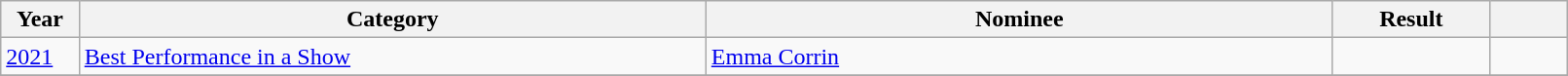<table class="wikitable" style="width:85%;">
<tr>
<th width=5%>Year</th>
<th style="width:40%;">Category</th>
<th style="width:40%;">Nominee</th>
<th style="width:10%;">Result</th>
<th width=5%></th>
</tr>
<tr>
<td vstyle="text-align: center;"><a href='#'>2021</a></td>
<td><a href='#'>Best Performance in a Show</a></td>
<td><a href='#'>Emma Corrin</a></td>
<td></td>
<td></td>
</tr>
<tr>
</tr>
</table>
